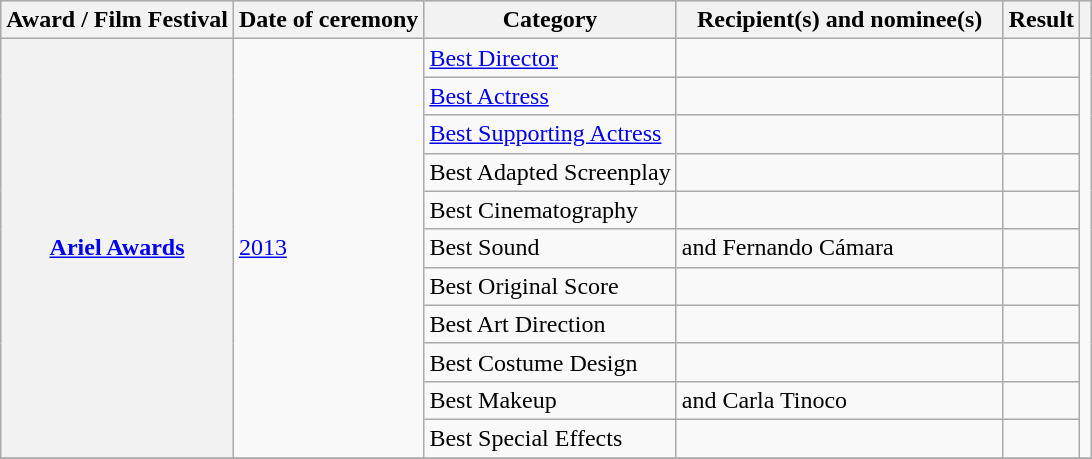<table class="wikitable plainrowheaders sortable">
<tr style="background:#ccc; text-align:center;">
<th scope="col">Award / Film Festival</th>
<th scope="col">Date of ceremony</th>
<th scope="col">Category</th>
<th scope="col" width="30%;">Recipient(s) and nominee(s)</th>
<th scope="col">Result</th>
<th scope="col" class="unsortable"></th>
</tr>
<tr>
<th scope="row" rowspan="11"><a href='#'>Ariel Awards</a></th>
<td rowspan="11"><a href='#'>2013</a></td>
<td><a href='#'>Best Director</a></td>
<td></td>
<td></td>
<td rowspan="11" style="text-align:center;"></td>
</tr>
<tr>
<td><a href='#'>Best Actress</a></td>
<td></td>
<td></td>
</tr>
<tr>
<td><a href='#'>Best Supporting Actress</a></td>
<td></td>
<td></td>
</tr>
<tr>
<td>Best Adapted Screenplay</td>
<td></td>
<td></td>
</tr>
<tr>
<td>Best Cinematography</td>
<td></td>
<td></td>
</tr>
<tr>
<td>Best Sound</td>
<td> and Fernando Cámara</td>
<td></td>
</tr>
<tr>
<td>Best Original Score</td>
<td></td>
<td></td>
</tr>
<tr>
<td>Best Art Direction</td>
<td></td>
<td></td>
</tr>
<tr>
<td>Best Costume Design</td>
<td></td>
<td></td>
</tr>
<tr>
<td>Best Makeup</td>
<td> and Carla Tinoco</td>
<td></td>
</tr>
<tr>
<td>Best Special Effects</td>
<td></td>
<td></td>
</tr>
<tr>
</tr>
</table>
